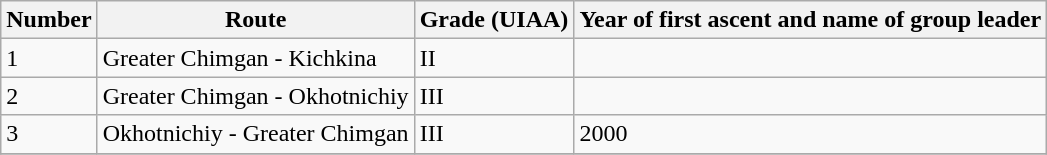<table class="wikitable">
<tr>
<th>Number</th>
<th>Route</th>
<th>Grade (UIAA)</th>
<th>Year of first ascent and name of group leader</th>
</tr>
<tr>
<td>1</td>
<td>Greater Chimgan - Kichkina</td>
<td>II</td>
<td></td>
</tr>
<tr>
<td>2</td>
<td>Greater Chimgan - Okhotnichiy</td>
<td>III</td>
<td></td>
</tr>
<tr>
<td>3</td>
<td>Okhotnichiy - Greater Chimgan</td>
<td>III</td>
<td>2000</td>
</tr>
<tr>
</tr>
</table>
